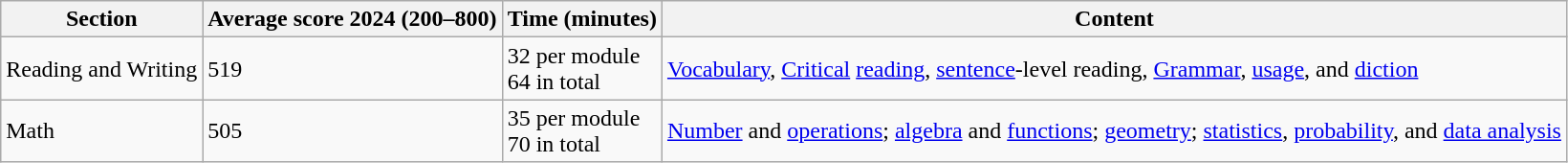<table class="wikitable">
<tr>
<th>Section</th>
<th>Average score 2024 (200–800)</th>
<th>Time (minutes)</th>
<th>Content</th>
</tr>
<tr>
<td>Reading and Writing</td>
<td>519</td>
<td>32 per module<br>64 in total</td>
<td><a href='#'>Vocabulary</a>, <a href='#'>Critical</a> <a href='#'>reading</a>, <a href='#'>sentence</a>-level reading, <a href='#'>Grammar</a>, <a href='#'>usage</a>, and <a href='#'>diction</a></td>
</tr>
<tr>
<td>Math</td>
<td>505</td>
<td>35 per module<br>70 in total</td>
<td><a href='#'>Number</a> and <a href='#'>operations</a>; <a href='#'>algebra</a> and <a href='#'>functions</a>; <a href='#'>geometry</a>; <a href='#'>statistics</a>, <a href='#'>probability</a>, and <a href='#'>data analysis</a></td>
</tr>
</table>
